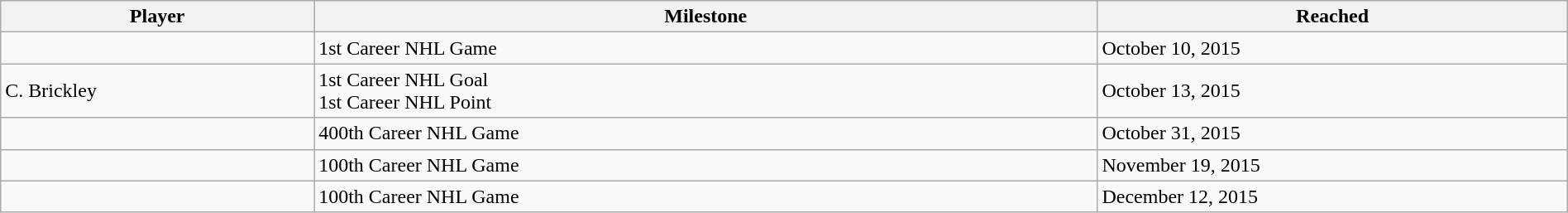<table class="wikitable sortable" style="width:100%;">
<tr align=center>
<th style="width:20%;">Player</th>
<th style="width:50%;">Milestone</th>
<th style="width:30%;" data-sort-type="date">Reached</th>
</tr>
<tr>
<td></td>
<td>1st Career NHL Game</td>
<td>October 10, 2015</td>
</tr>
<tr>
<td>C. Brickley</td>
<td>1st Career NHL Goal<br>1st Career NHL Point</td>
<td>October 13, 2015</td>
</tr>
<tr>
<td></td>
<td>400th Career NHL Game</td>
<td>October 31, 2015</td>
</tr>
<tr>
<td></td>
<td>100th Career NHL Game</td>
<td>November 19, 2015</td>
</tr>
<tr>
<td></td>
<td>100th Career NHL Game</td>
<td>December 12, 2015</td>
</tr>
</table>
